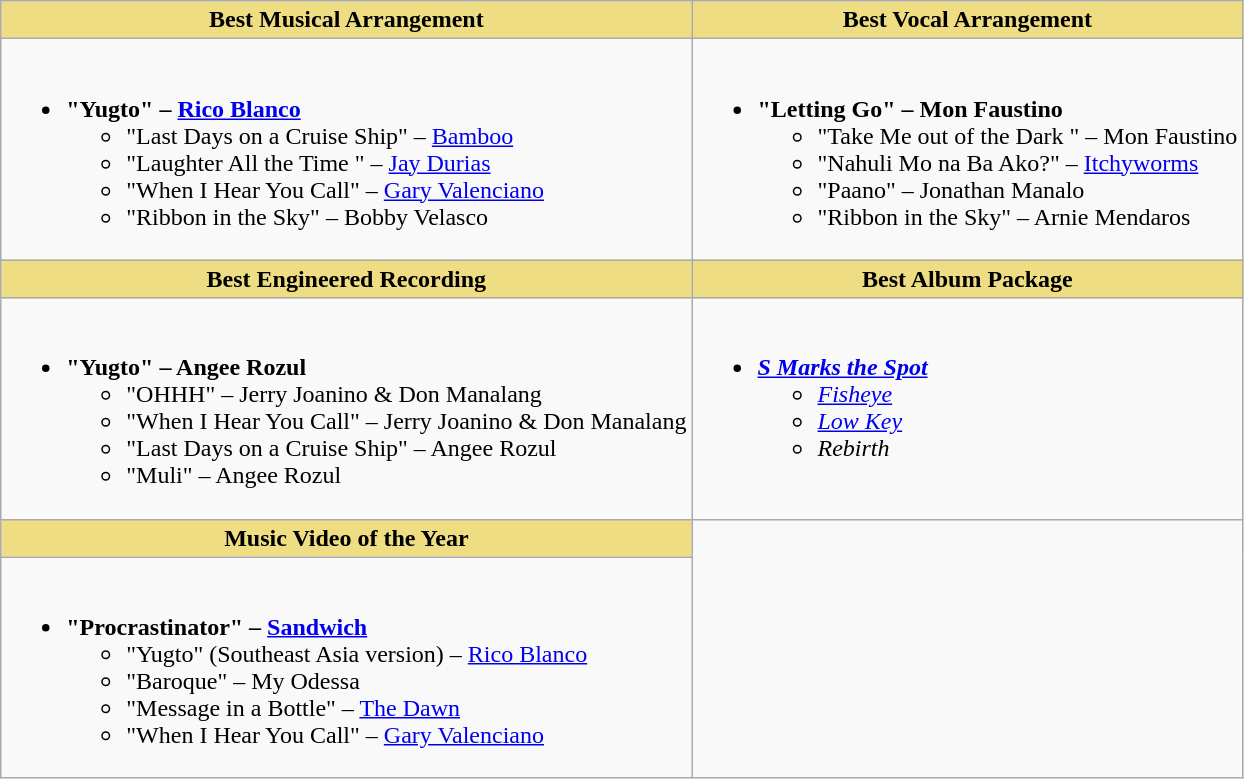<table class="wikitable">
<tr>
<th style="background:#EEDD82;" ! width:50%">Best Musical Arrangement</th>
<th style="background:#EEDD82;" ! width:50%">Best Vocal Arrangement</th>
</tr>
<tr>
<td valign="top"><br><ul><li><strong>"Yugto" – <a href='#'>Rico Blanco</a></strong><ul><li>"Last Days on a Cruise Ship" – <a href='#'>Bamboo</a></li><li>"Laughter All the Time " – <a href='#'>Jay Durias</a></li><li>"When I Hear You Call" – <a href='#'>Gary Valenciano</a></li><li>"Ribbon in the Sky" – Bobby Velasco</li></ul></li></ul></td>
<td valign="top"><br><ul><li><strong>"Letting Go" – Mon Faustino</strong><ul><li>"Take Me out of the Dark " – Mon Faustino</li><li>"Nahuli Mo na Ba Ako?" – <a href='#'>Itchyworms</a></li><li>"Paano" – Jonathan Manalo</li><li>"Ribbon in the Sky" – Arnie Mendaros</li></ul></li></ul></td>
</tr>
<tr>
<th style="background:#EEDD82;" ! width:50%">Best Engineered Recording</th>
<th style="background:#EEDD82;" ! width:50%">Best Album Package</th>
</tr>
<tr>
<td valign="top"><br><ul><li><strong>"Yugto" – Angee Rozul</strong><ul><li>"OHHH" – Jerry Joanino & Don Manalang</li><li>"When I Hear You Call" – Jerry Joanino & Don Manalang</li><li>"Last Days on a Cruise Ship" – Angee Rozul</li><li>"Muli" – Angee Rozul</li></ul></li></ul></td>
<td valign="top"><br><ul><li><strong><em><a href='#'>S Marks the Spot</a></em></strong><ul><li><em><a href='#'>Fisheye</a></em></li></ul><ul><li><em><a href='#'>Low Key</a></em></li></ul><ul><li><em>Rebirth</em></li></ul></li></ul></td>
</tr>
<tr>
<th style="background:#EEDD82;" ! width:50%">Music Video of the Year</th>
</tr>
<tr>
<td valign="top"><br><ul><li><strong>"Procrastinator" – <a href='#'>Sandwich</a></strong><ul><li>"Yugto" (Southeast Asia version) – <a href='#'>Rico Blanco</a></li></ul><ul><li>"Baroque" – My Odessa</li></ul><ul><li>"Message in a Bottle" – <a href='#'>The Dawn</a></li></ul><ul><li>"When I Hear You Call" – <a href='#'>Gary Valenciano</a></li></ul></li></ul></td>
</tr>
</table>
